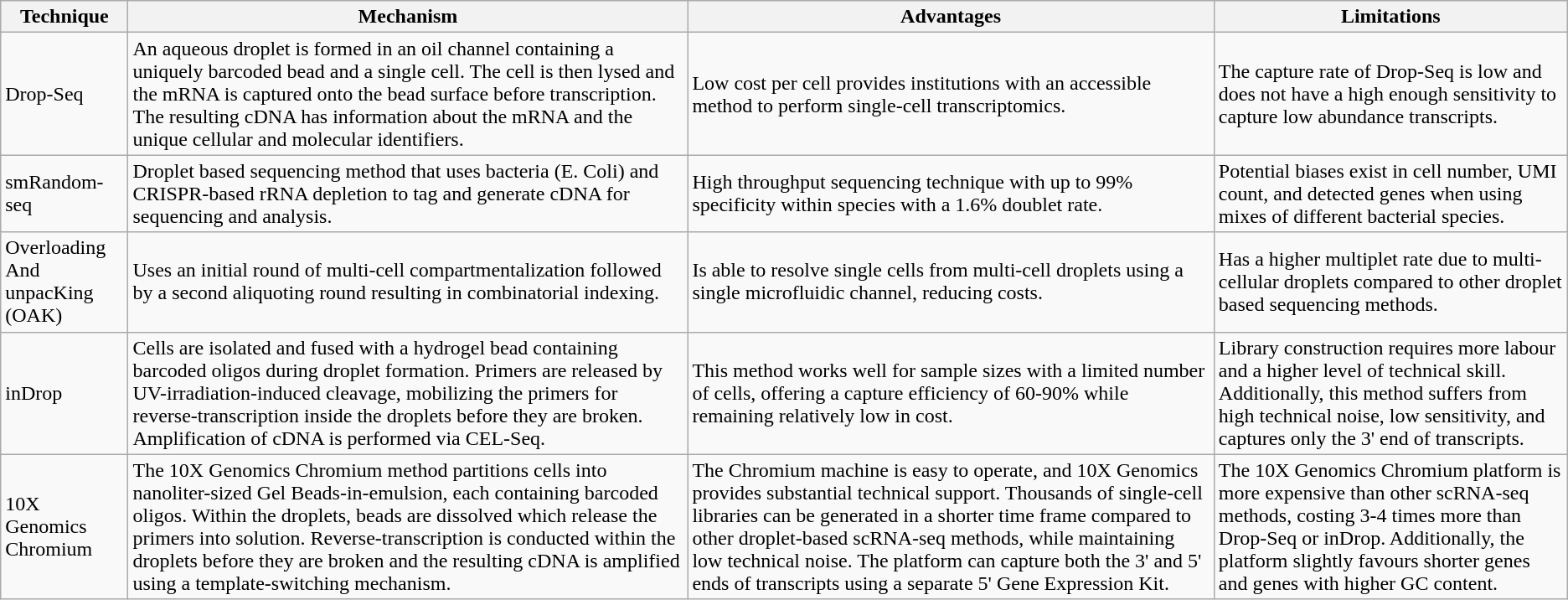<table class="wikitable">
<tr>
<th>Technique</th>
<th>Mechanism</th>
<th>Advantages</th>
<th>Limitations</th>
</tr>
<tr>
<td>Drop-Seq </td>
<td>An aqueous droplet is formed in an oil channel containing a uniquely barcoded bead and a single cell. The cell is then lysed and the mRNA is captured onto the bead surface before transcription. The resulting cDNA has information about the mRNA and the unique cellular and molecular identifiers.</td>
<td>Low cost per cell provides institutions with an accessible method to perform single-cell transcriptomics.</td>
<td>The capture rate of Drop-Seq is low and does not have a high enough sensitivity to capture low abundance transcripts.</td>
</tr>
<tr>
<td>smRandom-seq </td>
<td>Droplet based sequencing method that uses bacteria (E. Coli) and CRISPR-based rRNA depletion to tag and generate cDNA for sequencing and analysis.</td>
<td>High throughput sequencing technique with up to 99% specificity within species with a 1.6% doublet rate.</td>
<td>Potential biases exist in cell number, UMI count, and detected genes when using mixes of different bacterial species.</td>
</tr>
<tr>
<td>Overloading And unpacKing<br>(OAK) </td>
<td>Uses an initial round of multi-cell compartmentalization followed by a second aliquoting round resulting in combinatorial indexing.</td>
<td>Is able to resolve single cells from multi-cell droplets using a single microfluidic channel, reducing costs.</td>
<td>Has a higher multiplet rate due to multi-cellular droplets compared to other droplet based sequencing methods.</td>
</tr>
<tr>
<td>inDrop </td>
<td>Cells are isolated and fused with a hydrogel bead containing barcoded oligos during droplet formation. Primers are released by UV-irradiation-induced cleavage, mobilizing the primers for reverse-transcription inside the droplets before they are broken. Amplification of cDNA is performed via CEL-Seq.</td>
<td>This method works well for sample sizes with a limited number of cells, offering a capture efficiency of 60-90% while remaining relatively low in cost.</td>
<td>Library construction requires more labour and a higher level of technical skill. Additionally, this method suffers from high technical noise, low sensitivity, and captures only the 3' end of transcripts.</td>
</tr>
<tr>
<td>10X Genomics Chromium </td>
<td>The 10X Genomics Chromium method partitions cells into nanoliter-sized Gel Beads-in-emulsion, each containing barcoded oligos. Within the droplets, beads are dissolved which release the primers into solution. Reverse-transcription is conducted within the droplets before they are broken and the resulting cDNA is amplified using a template-switching mechanism.</td>
<td>The Chromium machine is easy to operate, and 10X Genomics provides substantial technical support. Thousands of single-cell libraries can be generated in a shorter time frame compared to other droplet-based scRNA-seq methods, while maintaining low technical noise. The platform can capture both the 3' and 5' ends of transcripts using a separate 5' Gene Expression Kit.</td>
<td>The 10X Genomics Chromium platform is more expensive than other scRNA-seq methods, costing 3-4 times more than Drop-Seq or inDrop. Additionally, the platform slightly favours shorter genes and genes with higher GC content.</td>
</tr>
</table>
